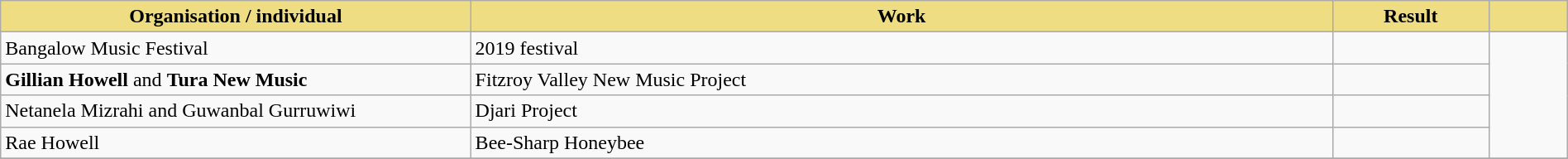<table class="wikitable" width=100%>
<tr>
<th style="width:30%;background:#EEDD82;">Organisation / individual</th>
<th style="width:55%;background:#EEDD82;">Work</th>
<th style="width:10%;background:#EEDD82;">Result</th>
<th style="width:5%;background:#EEDD82;"></th>
</tr>
<tr>
<td>Bangalow Music Festival</td>
<td>2019 festival</td>
<td></td>
<td rowspan="4"></td>
</tr>
<tr>
<td><strong>Gillian Howell</strong> and <strong>Tura New Music</strong></td>
<td>Fitzroy Valley New Music Project</td>
<td></td>
</tr>
<tr>
<td>Netanela Mizrahi and Guwanbal Gurruwiwi</td>
<td>Djari Project</td>
<td></td>
</tr>
<tr>
<td>Rae Howell</td>
<td>Bee-Sharp Honeybee</td>
<td></td>
</tr>
<tr>
</tr>
</table>
